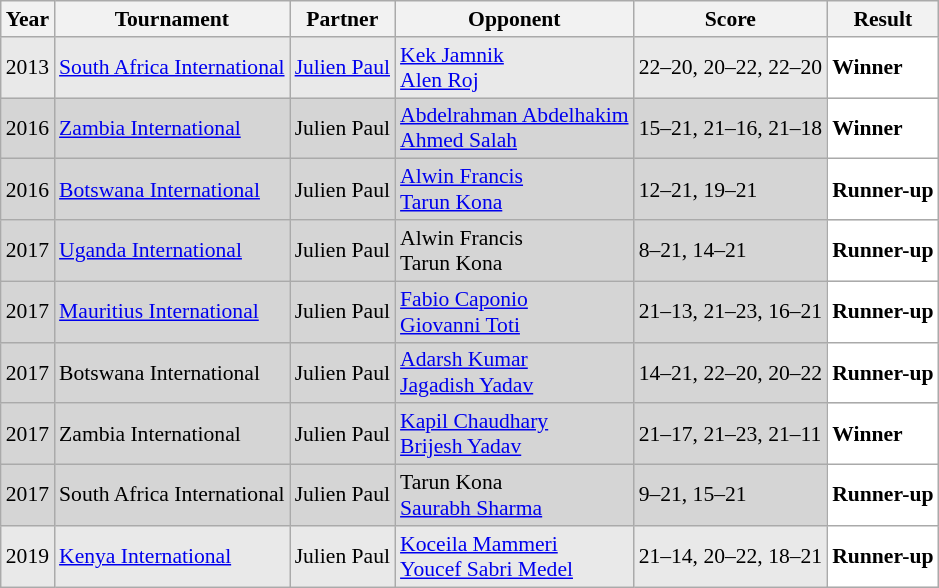<table class="sortable wikitable" style="font-size: 90%;">
<tr>
<th>Year</th>
<th>Tournament</th>
<th>Partner</th>
<th>Opponent</th>
<th>Score</th>
<th>Result</th>
</tr>
<tr style="background:#E9E9E9">
<td align="center">2013</td>
<td align="left"><a href='#'>South Africa International</a></td>
<td align="left"> <a href='#'>Julien Paul</a></td>
<td align="left"> <a href='#'>Kek Jamnik</a><br> <a href='#'>Alen Roj</a></td>
<td align="left">22–20, 20–22, 22–20</td>
<td style="text-align:left; background:white"> <strong>Winner</strong></td>
</tr>
<tr style="background:#D5D5D5">
<td align="center">2016</td>
<td align="left"><a href='#'>Zambia International</a></td>
<td align="left"> Julien Paul</td>
<td align="left"> <a href='#'>Abdelrahman Abdelhakim</a><br> <a href='#'>Ahmed Salah</a></td>
<td align="left">15–21, 21–16, 21–18</td>
<td style="text-align:left; background:white"> <strong>Winner</strong></td>
</tr>
<tr style="background:#D5D5D5">
<td align="center">2016</td>
<td align="left"><a href='#'>Botswana International</a></td>
<td align="left"> Julien Paul</td>
<td align="left"> <a href='#'>Alwin Francis</a><br> <a href='#'>Tarun Kona</a></td>
<td align="left">12–21, 19–21</td>
<td style="text-align:left; background:white"> <strong>Runner-up</strong></td>
</tr>
<tr style="background:#D5D5D5">
<td align="center">2017</td>
<td align="left"><a href='#'>Uganda International</a></td>
<td align="left"> Julien Paul</td>
<td align="left"> Alwin Francis<br> Tarun Kona</td>
<td align="left">8–21, 14–21</td>
<td style="text-align:left; background:white"> <strong>Runner-up</strong></td>
</tr>
<tr style="background:#D5D5D5">
<td align="center">2017</td>
<td align="left"><a href='#'>Mauritius International</a></td>
<td align="left"> Julien Paul</td>
<td align="left"> <a href='#'>Fabio Caponio</a><br> <a href='#'>Giovanni Toti</a></td>
<td align="left">21–13, 21–23, 16–21</td>
<td style="text-align:left; background:white"> <strong>Runner-up</strong></td>
</tr>
<tr style="background:#D5D5D5">
<td align="center">2017</td>
<td align="left">Botswana International</td>
<td align="left"> Julien Paul</td>
<td align="left"> <a href='#'>Adarsh Kumar</a><br> <a href='#'>Jagadish Yadav</a></td>
<td align="left">14–21, 22–20, 20–22</td>
<td style="text-align:left; background:white"> <strong>Runner-up</strong></td>
</tr>
<tr style="background:#D5D5D5">
<td align="center">2017</td>
<td align="left">Zambia International</td>
<td align="left"> Julien Paul</td>
<td align="left"> <a href='#'>Kapil Chaudhary</a><br> <a href='#'>Brijesh Yadav</a></td>
<td align="left">21–17, 21–23, 21–11</td>
<td style="text-align:left; background:white"> <strong>Winner</strong></td>
</tr>
<tr style="background:#D5D5D5">
<td align="center">2017</td>
<td align="left">South Africa International</td>
<td align="left"> Julien Paul</td>
<td align="left"> Tarun Kona<br> <a href='#'>Saurabh Sharma</a></td>
<td align="left">9–21, 15–21</td>
<td style="text-align:left; background:white"> <strong>Runner-up</strong></td>
</tr>
<tr style="background:#E9E9E9">
<td align="center">2019</td>
<td align="left"><a href='#'>Kenya International</a></td>
<td align="left"> Julien Paul</td>
<td align="left"> <a href='#'>Koceila Mammeri</a><br> <a href='#'>Youcef Sabri Medel</a></td>
<td align="left">21–14, 20–22, 18–21</td>
<td style="text-align:left; background:white"> <strong>Runner-up</strong></td>
</tr>
</table>
